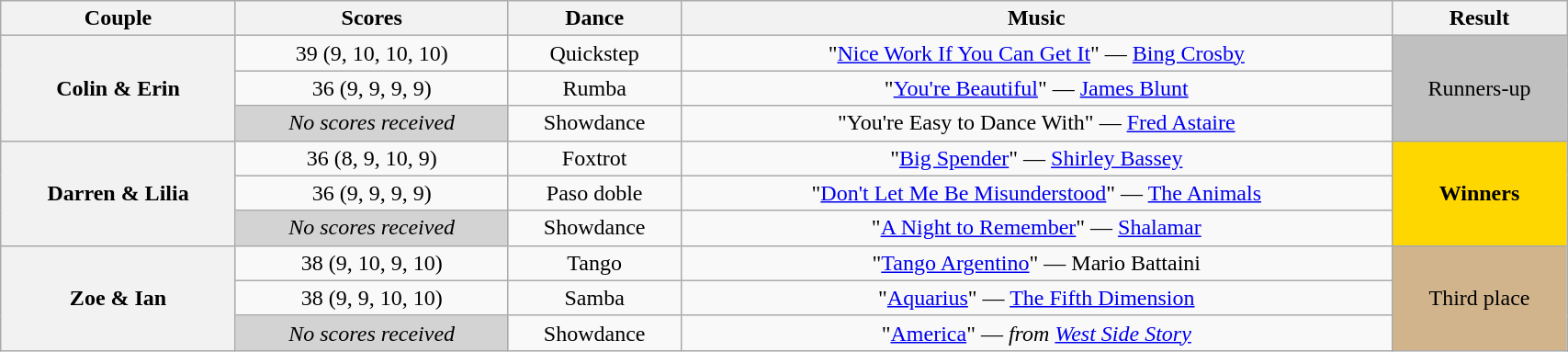<table class="wikitable sortable" style="text-align:center; width:90%">
<tr>
<th scope="col">Couple</th>
<th scope="col">Scores</th>
<th scope="col" class="unsortable">Dance</th>
<th scope="col" class="unsortable">Music</th>
<th scope="col" class="unsortable">Result</th>
</tr>
<tr>
<th scope="row" rowspan=3>Colin & Erin</th>
<td>39 (9, 10, 10, 10)</td>
<td>Quickstep</td>
<td>"<a href='#'>Nice Work If You Can Get It</a>" — <a href='#'>Bing Crosby</a></td>
<td rowspan=3 bgcolor="silver">Runners-up</td>
</tr>
<tr>
<td>36 (9, 9, 9, 9)</td>
<td>Rumba</td>
<td>"<a href='#'>You're Beautiful</a>" — <a href='#'>James Blunt</a></td>
</tr>
<tr>
<td bgcolor="lightgray"><em>No scores received</em></td>
<td>Showdance</td>
<td>"You're Easy to Dance With" — <a href='#'>Fred Astaire</a></td>
</tr>
<tr>
<th scope="row" rowspan=3>Darren & Lilia</th>
<td>36 (8, 9, 10, 9)</td>
<td>Foxtrot</td>
<td>"<a href='#'>Big Spender</a>" — <a href='#'>Shirley Bassey</a></td>
<td rowspan=3 bgcolor="gold"><strong>Winners</strong></td>
</tr>
<tr>
<td>36 (9, 9, 9, 9)</td>
<td>Paso doble</td>
<td>"<a href='#'>Don't Let Me Be Misunderstood</a>" — <a href='#'>The Animals</a></td>
</tr>
<tr>
<td bgcolor="lightgray"><em>No scores received</em></td>
<td>Showdance</td>
<td>"<a href='#'>A Night to Remember</a>" — <a href='#'>Shalamar</a></td>
</tr>
<tr>
<th scope="row" rowspan=3>Zoe & Ian</th>
<td>38 (9, 10, 9, 10)</td>
<td>Tango</td>
<td>"<a href='#'>Tango Argentino</a>" — Mario Battaini</td>
<td rowspan=3 bgcolor="tan">Third place</td>
</tr>
<tr>
<td>38 (9, 9, 10, 10)</td>
<td>Samba</td>
<td>"<a href='#'>Aquarius</a>" — <a href='#'>The Fifth Dimension</a></td>
</tr>
<tr>
<td bgcolor="lightgray"><em>No scores received</em></td>
<td>Showdance</td>
<td>"<a href='#'>America</a>" — <em>from <a href='#'>West Side Story</a></em></td>
</tr>
</table>
